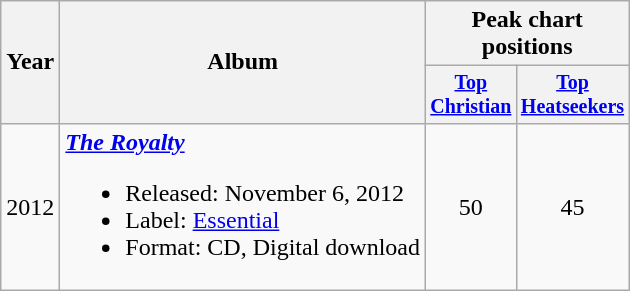<table class="wikitable" style="text-align:center;">
<tr>
<th rowspan="2">Year</th>
<th rowspan="2">Album</th>
<th colspan="4">Peak chart positions</th>
</tr>
<tr style="font-size:smaller;">
<th width="40"><a href='#'>Top<br>Christian</a></th>
<th width="40"><a href='#'>Top<br>Heatseekers</a></th>
</tr>
<tr>
<td>2012</td>
<td align="left"><strong><em><a href='#'>The Royalty</a></em></strong><br><ul><li>Released: November 6, 2012</li><li>Label: <a href='#'>Essential</a></li><li>Format: CD, Digital download</li></ul></td>
<td>50</td>
<td>45</td>
</tr>
</table>
